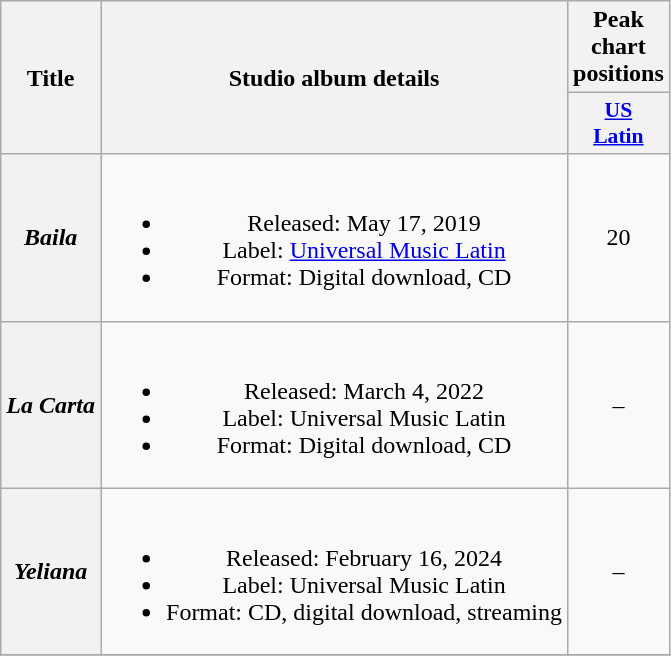<table class="wikitable plainrowheaders" style="text-align:center;">
<tr>
<th rowspan="2" scope="col">Title</th>
<th rowspan="2" scope="col">Studio album details</th>
<th colspan="4">Peak chart positions</th>
</tr>
<tr>
<th scope="col" style="width:3em;font-size:90%;"><a href='#'>US<br>Latin</a><br></th>
</tr>
<tr>
<th scope="row"><em>Baila</em></th>
<td><br><ul><li>Released: May 17, 2019</li><li>Label: <a href='#'>Universal Music Latin</a></li><li>Format: Digital download, CD</li></ul></td>
<td>20</td>
</tr>
<tr>
<th scope="row"><em>La Carta</em></th>
<td><br><ul><li>Released: March 4, 2022</li><li>Label: Universal Music Latin</li><li>Format: Digital download, CD</li></ul></td>
<td>–</td>
</tr>
<tr>
<th scope="row"><em>Yeliana</em></th>
<td><br><ul><li>Released: February 16, 2024</li><li>Label: Universal Music Latin</li><li>Format: CD, digital download, streaming</li></ul></td>
<td>–</td>
</tr>
<tr>
</tr>
</table>
